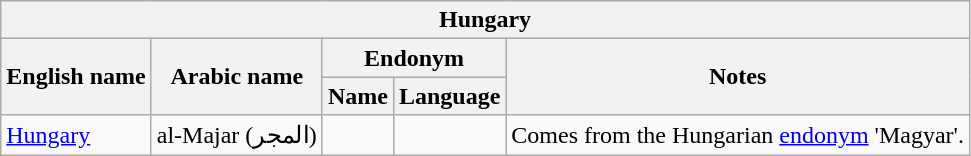<table class="wikitable sortable">
<tr>
<th colspan="5">Hungary</th>
</tr>
<tr>
<th rowspan="2">English name</th>
<th rowspan="2">Arabic name</th>
<th colspan="2">Endonym</th>
<th rowspan="2">Notes</th>
</tr>
<tr>
<th>Name</th>
<th>Language</th>
</tr>
<tr>
<td><a href='#'>Hungary</a></td>
<td>al-Majar (المجر)</td>
<td></td>
<td></td>
<td>Comes from the Hungarian <a href='#'>endonym</a> 'Magyar'.</td>
</tr>
</table>
